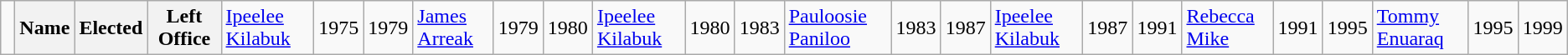<table class="wikitable">
<tr>
<td> </td>
<th><strong>Name </strong></th>
<th><strong>Elected</strong></th>
<th><strong>Left Office</strong><br>
</th>
<td><a href='#'>Ipeelee Kilabuk</a></td>
<td>1975</td>
<td>1979<br>
</td>
<td><a href='#'>James Arreak</a></td>
<td>1979</td>
<td>1980<br></td>
<td><a href='#'>Ipeelee Kilabuk</a></td>
<td>1980</td>
<td>1983<br></td>
<td><a href='#'>Pauloosie Paniloo</a></td>
<td>1983</td>
<td>1987<br></td>
<td><a href='#'>Ipeelee Kilabuk</a></td>
<td>1987</td>
<td>1991<br></td>
<td><a href='#'>Rebecca Mike</a></td>
<td>1991</td>
<td>1995<br></td>
<td><a href='#'>Tommy Enuaraq</a></td>
<td>1995</td>
<td>1999<br></td>
</tr>
</table>
